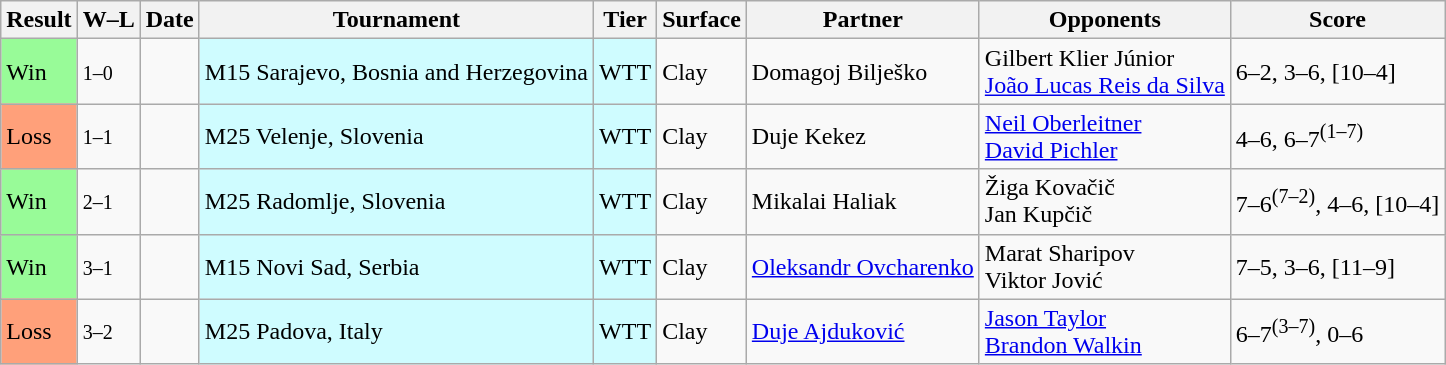<table class="sortable wikitable">
<tr>
<th>Result</th>
<th class="unsortable">W–L</th>
<th>Date</th>
<th>Tournament</th>
<th>Tier</th>
<th>Surface</th>
<th>Partner</th>
<th>Opponents</th>
<th class="unsortable">Score</th>
</tr>
<tr>
<td bgcolor=98fb98>Win</td>
<td><small>1–0</small></td>
<td></td>
<td style="background:#cffcff;">M15 Sarajevo, Bosnia and Herzegovina</td>
<td style="background:#cffcff;">WTT</td>
<td>Clay</td>
<td> Domagoj Bilješko</td>
<td> Gilbert Klier Júnior<br> <a href='#'>João Lucas Reis da Silva</a></td>
<td>6–2, 3–6, [10–4]</td>
</tr>
<tr>
<td bgcolor=ffa07a>Loss</td>
<td><small>1–1</small></td>
<td></td>
<td style="background:#cffcff;">M25 Velenje, Slovenia</td>
<td style="background:#cffcff;">WTT</td>
<td>Clay</td>
<td> Duje Kekez</td>
<td> <a href='#'>Neil Oberleitner</a><br> <a href='#'>David Pichler</a></td>
<td>4–6, 6–7<sup>(1–7)</sup></td>
</tr>
<tr>
<td bgcolor=98fb98>Win</td>
<td><small>2–1</small></td>
<td></td>
<td style="background:#cffcff;">M25 Radomlje, Slovenia</td>
<td style="background:#cffcff;">WTT</td>
<td>Clay</td>
<td> Mikalai Haliak</td>
<td> Žiga Kovačič<br> Jan Kupčič</td>
<td>7–6<sup>(7–2)</sup>, 4–6, [10–4]</td>
</tr>
<tr>
<td bgcolor=98fb98>Win</td>
<td><small>3–1</small></td>
<td></td>
<td style="background:#cffcff;">M15 Novi Sad, Serbia</td>
<td style="background:#cffcff;">WTT</td>
<td>Clay</td>
<td> <a href='#'>Oleksandr Ovcharenko</a></td>
<td> Marat Sharipov<br> Viktor Jović</td>
<td>7–5, 3–6, [11–9]</td>
</tr>
<tr>
<td bgcolor=ffa07a>Loss</td>
<td><small>3–2</small></td>
<td></td>
<td style="background:#cffcff;">M25 Padova, Italy</td>
<td style="background:#cffcff;">WTT</td>
<td>Clay</td>
<td> <a href='#'>Duje Ajduković</a></td>
<td> <a href='#'>Jason Taylor</a><br> <a href='#'>Brandon Walkin</a></td>
<td>6–7<sup>(3–7)</sup>, 0–6</td>
</tr>
</table>
